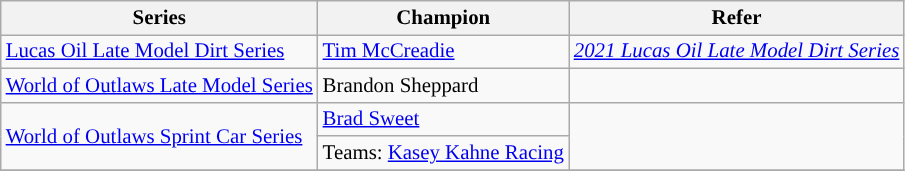<table class="wikitable" style="font-size:87%;">
<tr>
<th>Series</th>
<th>Champion</th>
<th>Refer</th>
</tr>
<tr>
<td><a href='#'>Lucas Oil Late Model Dirt Series</a></td>
<td> <a href='#'>Tim McCreadie</a></td>
<td><em><a href='#'>2021 Lucas Oil Late Model Dirt Series</a></em></td>
</tr>
<tr>
<td><a href='#'>World of Outlaws Late Model Series</a></td>
<td> Brandon Sheppard</td>
<td></td>
</tr>
<tr>
<td rowspan=2><a href='#'>World of Outlaws Sprint Car Series</a></td>
<td> <a href='#'>Brad Sweet</a></td>
<td rowspan=2></td>
</tr>
<tr>
<td>Teams:  <a href='#'>Kasey Kahne Racing</a></td>
</tr>
<tr>
</tr>
</table>
